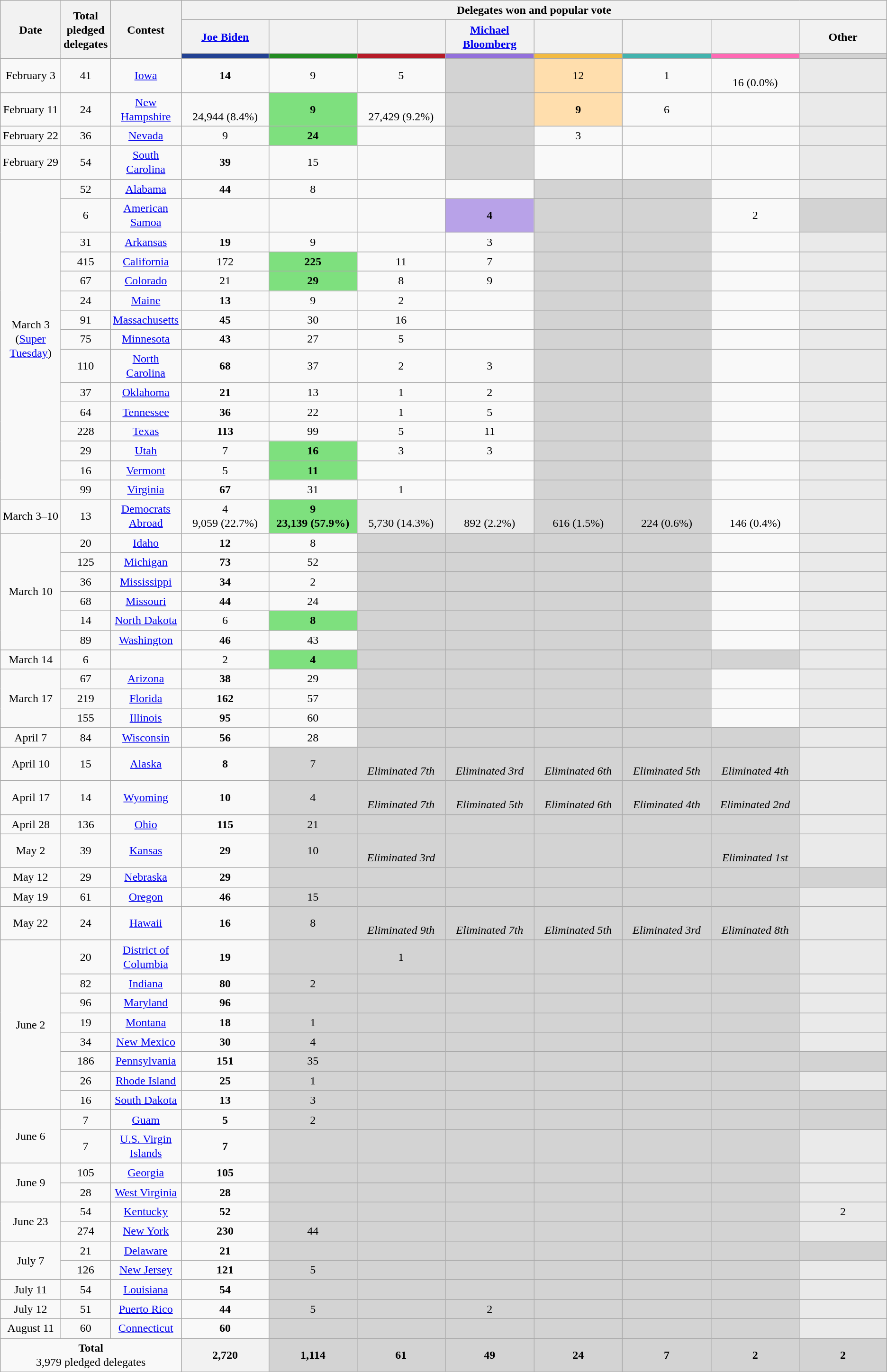<table class="wikitable sortable" style="text-align:center;font-size:100%;line-height:20px">
<tr>
<th rowspan=3>Date<br></th>
<th rowspan=3>Total pledged<br>delegates</th>
<th rowspan=3>Contest<br></th>
<th colspan=8>Delegates won and popular vote</th>
</tr>
<tr>
<th style="width:120px;"><a href='#'>Joe Biden</a></th>
<th style="width:120px;"></th>
<th style="width:120px;"></th>
<th style="width:120px;"><a href='#'>Michael Bloomberg</a></th>
<th style="width:120px;"></th>
<th style="width:120px;"></th>
<th style="width:120px;"></th>
<th style="width:120px;">Other</th>
</tr>
<tr>
<th style="background:#224192;"></th>
<th style="background:#228b22;"></th>
<th style="background:#b61b28;"></th>
<th style="background:#9370db;"></th>
<th style="background:#f2ba42;"></th>
<th style="background:#43b3ae;"></th>
<th style="background:#ff69b4;"></th>
<th style="background:lightgrey;"></th>
</tr>
<tr>
<td>February 3</td>
<td>41</td>
<td><a href='#'>Iowa</a><br></td>
<td><strong>14</strong> <br> </td>
<td>9 <br> </td>
<td>5 <br> </td>
<td style="background: lightgrey;"><br> </td>
<td style="background: navajowhite;">12 <br> </td>
<td>1 <br> </td>
<td><br> 16 (0.0%)</td>
<td style="background: #EAEAEA;"><br> </td>
</tr>
<tr>
<td>February 11</td>
<td>24</td>
<td><a href='#'>New Hampshire</a><br></td>
<td><br> 24,944 (8.4%)</td>
<td style="background:#7EE07E;"><strong>9</strong> <br> </td>
<td><br> 27,429 (9.2%)</td>
<td style="background: lightgrey;"><br> </td>
<td style="background: navajowhite;"><strong>9</strong> <br> </td>
<td>6 <br> </td>
<td><br> </td>
<td style="background: #EAEAEA;"><br> </td>
</tr>
<tr>
<td>February 22</td>
<td>36</td>
<td><a href='#'>Nevada</a><br></td>
<td>9 <br> </td>
<td style="background:#7EE07E;"><strong>24</strong> <br> </td>
<td><br> </td>
<td style="background: lightgrey;"></td>
<td>3<br> </td>
<td><br> </td>
<td><br> </td>
<td style="background: #EAEAEA;"><br> </td>
</tr>
<tr>
<td>February 29</td>
<td>54</td>
<td><a href='#'>South Carolina</a><br></td>
<td><strong>39 <br> </strong></td>
<td>15 <br> </td>
<td><br> </td>
<td style="background: lightgrey;"></td>
<td><br> </td>
<td><br> </td>
<td><br> </td>
<td style="background: #EAEAEA;"><br> </td>
</tr>
<tr>
<td rowspan="15">March 3 <br> (<a href='#'>Super Tuesday</a>)<br></td>
<td>52</td>
<td><a href='#'>Alabama</a><br></td>
<td><strong>44 <br> </strong></td>
<td>8 <br> </td>
<td><br> </td>
<td><br> </td>
<td style="background: lightgrey;"><br> </td>
<td style="background: lightgrey;"><br> </td>
<td><br> </td>
<td style="background: #EAEAEA;"><br> </td>
</tr>
<tr>
<td>6</td>
<td><a href='#'>American Samoa</a><br></td>
<td><br> </td>
<td><br> </td>
<td><br> </td>
<td style="background:#B8A2E8;"><strong>4 <br> </strong></td>
<td style="background: lightgrey;"></td>
<td style="background: lightgrey;"></td>
<td>2 <br> </td>
<td style="background: lightgrey;"></td>
</tr>
<tr>
<td>31</td>
<td><a href='#'>Arkansas</a><br></td>
<td><strong>19</strong> <br> <strong></strong></td>
<td>9 <br> </td>
<td><br> </td>
<td>3 <br> </td>
<td style="background: lightgrey;"><br> </td>
<td style="background: lightgrey;"><br> </td>
<td><br> </td>
<td style="background: #EAEAEA;"><br> </td>
</tr>
<tr>
<td>415</td>
<td><a href='#'>California</a><br></td>
<td>172 <br> </td>
<td style="background:#7EE07E;"><strong>225<br> </strong></td>
<td>11 <br> </td>
<td>7 <br> </td>
<td style="background: lightgrey;"><br> </td>
<td style="background: lightgrey;"><br> </td>
<td><br> </td>
<td style="background: #EAEAEA;"><br> </td>
</tr>
<tr>
<td>67</td>
<td><a href='#'>Colorado</a><br></td>
<td>21 <br> </td>
<td style="background:#7EE07E;"><strong>29 <br> </strong></td>
<td>8 <br> </td>
<td>9 <br> </td>
<td style="background: lightgrey;"></td>
<td style="background: lightgrey;"></td>
<td><br> </td>
<td style="background: #EAEAEA;"><br> </td>
</tr>
<tr>
<td>24</td>
<td><a href='#'>Maine</a><br></td>
<td><strong>13</strong> <br> <strong></strong></td>
<td>9 <br> </td>
<td>2 <br> </td>
<td><br> </td>
<td style="background: lightgrey;"><br> </td>
<td style="background: lightgrey;"><br> </td>
<td><br> </td>
<td style="background: #EAEAEA;"><br> </td>
</tr>
<tr>
<td>91</td>
<td><a href='#'>Massachusetts</a><br></td>
<td><strong>45</strong> <br> <strong></strong></td>
<td>30 <br> </td>
<td>16 <br> </td>
<td><br> </td>
<td style="background: lightgrey;"><br> </td>
<td style="background: lightgrey;"><br> </td>
<td><br> </td>
<td style="background: #EAEAEA;"><br> </td>
</tr>
<tr>
<td>75</td>
<td><a href='#'>Minnesota</a><br></td>
<td><strong>43</strong> <br> <strong></strong></td>
<td>27 <br> </td>
<td>5 <br> </td>
<td><br> </td>
<td style="background: lightgrey;"><br> </td>
<td style="background: lightgrey;"><br> </td>
<td><br> </td>
<td style="background: #EAEAEA;"><br> </td>
</tr>
<tr>
<td>110</td>
<td><a href='#'>North Carolina</a><br></td>
<td><strong>68 <br> </strong></td>
<td>37 <br> </td>
<td>2 <br> </td>
<td>3 <br> </td>
<td style="background: lightgrey;"><br> </td>
<td style="background: lightgrey;"><br> </td>
<td><br> </td>
<td style="background: #EAEAEA;"><br> </td>
</tr>
<tr>
<td>37</td>
<td><a href='#'>Oklahoma</a><br></td>
<td><strong>21 <br> </strong></td>
<td>13 <br> </td>
<td>1 <br> </td>
<td>2 <br> </td>
<td style="background: lightgrey;"><br> </td>
<td style="background: lightgrey;"><br> </td>
<td><br> </td>
<td style="background: #EAEAEA;"><br> </td>
</tr>
<tr>
<td>64</td>
<td><a href='#'>Tennessee</a><br></td>
<td><strong>36 <br> </strong></td>
<td>22 <br> </td>
<td>1 <br> </td>
<td>5 <br> </td>
<td style="background: lightgrey;"><br> </td>
<td style="background: lightgrey;"><br> </td>
<td><br> </td>
<td style="background: #EAEAEA;"><br> </td>
</tr>
<tr>
<td>228</td>
<td><a href='#'>Texas</a><br></td>
<td><strong>113 <br> </strong></td>
<td>99 <br> </td>
<td>5 <br> </td>
<td>11 <br> </td>
<td style="background: lightgrey;"><br> </td>
<td style="background: lightgrey;"><br> </td>
<td><br> </td>
<td style="background: #EAEAEA;"><br> </td>
</tr>
<tr>
<td>29</td>
<td><a href='#'>Utah</a><br></td>
<td>7 <br> </td>
<td style="background:#7EE07E;"><strong>16 <br> </strong></td>
<td>3 <br> </td>
<td>3 <br> </td>
<td style="background: lightgrey;"><br> </td>
<td style="background: lightgrey;"><br> </td>
<td><br> </td>
<td style="background: #EAEAEA;"><br> </td>
</tr>
<tr>
<td>16</td>
<td><a href='#'>Vermont</a><br></td>
<td>5 <br> </td>
<td style="background:#7EE07E;"><strong>11 <br> </strong></td>
<td><br> </td>
<td><br> </td>
<td style="background: lightgrey;"><br> </td>
<td style="background: lightgrey;"><br> </td>
<td><br> </td>
<td style="background: #EAEAEA;"><br> </td>
</tr>
<tr>
<td>99</td>
<td><a href='#'>Virginia</a><br></td>
<td><strong>67 <br> </strong></td>
<td>31 <br> </td>
<td>1 <br> </td>
<td><br> </td>
<td style="background: lightgrey;"><br> </td>
<td style="background: lightgrey;"><br> </td>
<td><br> </td>
<td style="background: #EAEAEA;"><br> </td>
</tr>
<tr>
<td>March 3–10</td>
<td>13</td>
<td><a href='#'>Democrats Abroad</a><br></td>
<td>4<br>9,059 (22.7%)</td>
<td style="background:#7EE07E;"><strong>9</strong> <br> <strong>23,139 (57.9%)</strong></td>
<td style="background: #EAEAEA;"><br>5,730 (14.3%)</td>
<td style="background: #EAEAEA;"><br>892 (2.2%)</td>
<td style="background: lightgrey;"><br>616 (1.5%)</td>
<td style="background: lightgrey;"><br>224 (0.6%)</td>
<td><br> 146 (0.4%)</td>
<td style="background: #EAEAEA;"><br> </td>
</tr>
<tr>
<td rowspan="6">March 10 <br></td>
<td>20</td>
<td><a href='#'>Idaho</a><br></td>
<td><strong>12 <br> </strong></td>
<td>8 <br> </td>
<td style="background: lightgrey;"><br> </td>
<td style="background: lightgrey;"><br> </td>
<td style="background: lightgrey;"><br> </td>
<td style="background: lightgrey;"><br> </td>
<td><br> </td>
<td style="background: #EAEAEA;"><br> </td>
</tr>
<tr>
<td>125</td>
<td><a href='#'>Michigan</a><br></td>
<td><strong>73 <br> </strong></td>
<td>52 <br> </td>
<td style="background: lightgrey;"><br> </td>
<td style="background: lightgrey;"><br> </td>
<td style="background: lightgrey;"><br> </td>
<td style="background: lightgrey;"><br> </td>
<td><br> </td>
<td style="background: #EAEAEA;"><br> </td>
</tr>
<tr>
<td>36</td>
<td><a href='#'>Mississippi</a><br></td>
<td><strong>34 <br> </strong></td>
<td>2 <br> </td>
<td style="background: lightgrey;"><br> </td>
<td style="background: lightgrey;"><br> </td>
<td style="background: lightgrey;"><br> </td>
<td style="background: lightgrey;"><br> </td>
<td><br> </td>
<td style="background: #EAEAEA;"><br> </td>
</tr>
<tr>
<td>68</td>
<td><a href='#'>Missouri</a><br></td>
<td><strong>44 <br> </strong></td>
<td>24 <br> </td>
<td style="background: lightgrey;"><br> </td>
<td style="background: lightgrey;"><br> </td>
<td style="background: lightgrey;"><br> </td>
<td style="background: lightgrey;"><br> </td>
<td><br> </td>
<td style="background: #EAEAEA;"><br> </td>
</tr>
<tr>
<td>14</td>
<td><a href='#'>North Dakota</a><br></td>
<td>6 <br> </td>
<td style="background:#7EE07E;"><strong>8 <br> </strong></td>
<td style="background: lightgrey;"><br> </td>
<td style="background: lightgrey;"><br> </td>
<td style="background: lightgrey;"><br> </td>
<td style="background: lightgrey;"><br> </td>
<td><br> </td>
<td style="background: #EAEAEA;"><br> </td>
</tr>
<tr>
<td>89</td>
<td><a href='#'>Washington</a><br></td>
<td><strong>46 <br> </strong></td>
<td>43 <br> </td>
<td style="background: lightgrey;"><br> </td>
<td style="background: lightgrey;"><br> </td>
<td style="background: lightgrey;"><br> </td>
<td style="background: lightgrey;"><br> </td>
<td><br> </td>
<td style="background: #EAEAEA;"><br> </td>
</tr>
<tr>
<td>March 14</td>
<td>6</td>
<td><br></td>
<td>2 <br> </td>
<td style="background:#7EE07E;"><strong>4 <br> </strong></td>
<td style="background: lightgrey;"></td>
<td style="background: lightgrey;"></td>
<td style="background: lightgrey;"></td>
<td style="background: lightgrey;"></td>
<td style="background: lightgrey;"></td>
<td style="background: #EAEAEA;"><br> </td>
</tr>
<tr>
<td rowspan="3">March 17<br></td>
<td>67</td>
<td><a href='#'>Arizona</a><br></td>
<td><strong>38 <br> </strong></td>
<td>29 <br> </td>
<td style="background: lightgrey;"><br> </td>
<td style="background: lightgrey;"><br> </td>
<td style="background: lightgrey;"><br> </td>
<td style="background: lightgrey;"><br> </td>
<td><br> </td>
<td style="background: #EAEAEA;"><br> </td>
</tr>
<tr>
<td>219</td>
<td><a href='#'>Florida</a><br></td>
<td><strong>162 <br> </strong></td>
<td>57 <br> </td>
<td style="background: lightgrey;"><br> </td>
<td style="background: lightgrey;"><br> </td>
<td style="background: lightgrey;"><br> </td>
<td style="background: lightgrey;"><br> </td>
<td><br> </td>
<td style="background: #EAEAEA;"><br> </td>
</tr>
<tr>
<td>155</td>
<td><a href='#'>Illinois</a><br></td>
<td><strong>95 <br> </strong></td>
<td>60 <br> </td>
<td style="background: lightgrey;"><br> </td>
<td style="background: lightgrey;"><br> </td>
<td style="background: lightgrey;"><br> </td>
<td style="background: lightgrey;"></td>
<td><br> </td>
<td style="background: #EAEAEA;"><br> </td>
</tr>
<tr>
<td>April 7</td>
<td>84</td>
<td><a href='#'>Wisconsin</a><br></td>
<td><strong>56 <br> </strong></td>
<td>28<br> </td>
<td style="background: lightgrey;"><br> </td>
<td style="background: lightgrey;"><br> </td>
<td style="background: lightgrey;"><br> </td>
<td style="background: lightgrey;"><br> </td>
<td style="background: lightgrey;"><br> </td>
<td style="background: #EAEAEA;"><br> </td>
</tr>
<tr>
<td>April 10</td>
<td>15</td>
<td><a href='#'>Alaska</a><br></td>
<td><strong>8 <br> </strong></td>
<td style="background: lightgrey;">7<br> </td>
<td style="background: lightgrey;"><br><em>Eliminated 7th</em></td>
<td style="background: lightgrey;"><br><em>Eliminated 3rd</em></td>
<td style="background: lightgrey;"><br><em>Eliminated 6th</em></td>
<td style="background: lightgrey;"><br><em>Eliminated 5th</em></td>
<td style="background: lightgrey;"><br><em>Eliminated 4th</em></td>
<td style="background: #EAEAEA;"><br> </td>
</tr>
<tr>
<td>April 17</td>
<td>14</td>
<td><a href='#'>Wyoming</a><br></td>
<td><strong>10 <br> </strong></td>
<td style="background: lightgrey;">4<br> </td>
<td style="background: lightgrey;"><br><em>Eliminated 7th</em></td>
<td style="background: lightgrey;"><br><em>Eliminated 5th</em></td>
<td style="background: lightgrey;"><br><em>Eliminated 6th</em></td>
<td style="background: lightgrey;"><br><em>Eliminated 4th</em></td>
<td style="background: lightgrey;"><br><em>Eliminated 2nd</em></td>
<td style="background: #EAEAEA;"><br> </td>
</tr>
<tr>
<td>April 28</td>
<td>136</td>
<td><a href='#'>Ohio</a><br></td>
<td><strong>115 <br> </strong></td>
<td style="background: lightgrey;">21<br> </td>
<td style="background: lightgrey;"><br> </td>
<td style="background: lightgrey;"><br> </td>
<td style="background: lightgrey;"><br> </td>
<td style="background: lightgrey;"><br> </td>
<td style="background: lightgrey;"><br> </td>
<td style="background: #EAEAEA;"><br> </td>
</tr>
<tr>
<td>May 2</td>
<td>39</td>
<td><a href='#'>Kansas</a><br></td>
<td><strong>29 <br> </strong></td>
<td style="background: lightgrey;">10<br> </td>
<td style="background: lightgrey;"><br><em>Eliminated 3rd</em></td>
<td style="background: lightgrey;"></td>
<td style="background: lightgrey;"></td>
<td style="background: lightgrey;"></td>
<td style="background: lightgrey;"><br><em>Eliminated 1st</em></td>
<td style="background: #EAEAEA;"><br> </td>
</tr>
<tr>
<td>May 12</td>
<td>29</td>
<td><a href='#'>Nebraska</a><br></td>
<td><strong>29 <br> </strong></td>
<td style="background: lightgrey;"><br> </td>
<td style="background: lightgrey;"><br> </td>
<td style="background: lightgrey;"></td>
<td style="background: lightgrey;"></td>
<td style="background: lightgrey;"></td>
<td style="background: lightgrey;"><br> </td>
<td style="background: lightgrey;"></td>
</tr>
<tr>
<td>May 19</td>
<td>61</td>
<td><a href='#'>Oregon</a><br></td>
<td><strong>46 <br> </strong></td>
<td style="background: lightgrey;">15 <br> </td>
<td style="background: lightgrey;"><br> </td>
<td style="background: lightgrey;"></td>
<td style="background: lightgrey;"></td>
<td style="background: lightgrey;"></td>
<td style="background: lightgrey;"><br> </td>
<td style="background: #EAEAEA;"><br> </td>
</tr>
<tr>
<td>May 22</td>
<td>24</td>
<td><a href='#'>Hawaii</a><br></td>
<td><strong>16 <br> </strong></td>
<td style="background: lightgrey;">8 <br> </td>
<td style="background: lightgrey;"><br><em>Eliminated 9th</em></td>
<td style="background: lightgrey;"><br><em>Eliminated 7th</em></td>
<td style="background: lightgrey;"><br><em>Eliminated 5th</em></td>
<td style="background: lightgrey;"><br><em>Eliminated 3rd</em></td>
<td style="background: lightgrey;"><br><em>Eliminated 8th</em></td>
<td style="background: #EAEAEA;"><br> </td>
</tr>
<tr>
<td rowspan="8">June 2<br></td>
<td>20</td>
<td><a href='#'>District of Columbia</a><br></td>
<td><strong>19 <br> </strong></td>
<td style="background: lightgrey;"><br> </td>
<td style="background: lightgrey;">1 <br> </td>
<td style="background: lightgrey;"></td>
<td style="background: lightgrey;"></td>
<td style="background: lightgrey;"></td>
<td style="background: lightgrey;"><br> </td>
<td style="background: #EAEAEA;"><br> </td>
</tr>
<tr>
<td>82</td>
<td><a href='#'>Indiana</a><br></td>
<td><strong>80 <br> </strong></td>
<td style="background: lightgrey;">2 <br> </td>
<td style="background: lightgrey;"><br> </td>
<td style="background: lightgrey;"><br> </td>
<td style="background: lightgrey;"><br> </td>
<td style="background: lightgrey;"><br> </td>
<td style="background: lightgrey;"><br> </td>
<td style="background: #EAEAEA;"><br> </td>
</tr>
<tr>
<td>96</td>
<td><a href='#'>Maryland</a><br></td>
<td><strong>96 <br> </strong></td>
<td style="background: lightgrey;"><br> </td>
<td style="background: lightgrey;"><br> </td>
<td style="background: lightgrey;"><br> </td>
<td style="background: lightgrey;"><br> </td>
<td style="background: lightgrey;"><br> </td>
<td style="background: lightgrey;"><br> </td>
<td style="background: #EAEAEA;"><br> </td>
</tr>
<tr>
<td>19</td>
<td><a href='#'>Montana</a><br></td>
<td><strong>18 <br> </strong></td>
<td style="background: lightgrey;">1 <br> </td>
<td style="background: lightgrey;"><br> </td>
<td style="background: lightgrey;"></td>
<td style="background: lightgrey;"></td>
<td style="background: lightgrey;"></td>
<td style="background: lightgrey;"></td>
<td style="background: #EAEAEA;"><br> </td>
</tr>
<tr>
<td>34</td>
<td><a href='#'>New Mexico</a><br></td>
<td><strong>30 <br> </strong></td>
<td style="background: lightgrey;">4 <br> </td>
<td style="background: lightgrey;"><br> </td>
<td style="background: lightgrey;"></td>
<td style="background: lightgrey;"></td>
<td style="background: lightgrey;"></td>
<td style="background: lightgrey;"><br> </td>
<td style="background: #EAEAEA;"><br> </td>
</tr>
<tr>
<td>186</td>
<td><a href='#'>Pennsylvania</a><br></td>
<td><strong>151 <br> </strong></td>
<td style="background: lightgrey;">35 <br> </td>
<td style="background: lightgrey;"></td>
<td style="background: lightgrey;"></td>
<td style="background: lightgrey;"></td>
<td style="background: lightgrey;"></td>
<td style="background: lightgrey;"><br> </td>
<td style="background: lightgrey;"></td>
</tr>
<tr>
<td>26</td>
<td><a href='#'>Rhode Island</a><br></td>
<td><strong>25 <br> </strong></td>
<td style="background: lightgrey;">1 <br> </td>
<td style="background: lightgrey;"><br> </td>
<td style="background: lightgrey;"></td>
<td style="background: lightgrey;"></td>
<td style="background: lightgrey;"></td>
<td style="background: lightgrey;"><br> </td>
<td style="background: #EAEAEA;"><br> </td>
</tr>
<tr>
<td>16</td>
<td><a href='#'>South Dakota</a><br></td>
<td><strong>13 <br> </strong></td>
<td style="background: lightgrey;">3 <br> </td>
<td style="background: lightgrey;"></td>
<td style="background: lightgrey;"></td>
<td style="background: lightgrey;"></td>
<td style="background: lightgrey;"></td>
<td style="background: lightgrey;"></td>
<td style="background: lightgrey;"></td>
</tr>
<tr>
<td rowspan="2">June 6<br></td>
<td>7</td>
<td><a href='#'>Guam</a><br></td>
<td><strong>5 <br> </strong></td>
<td style="background: lightgrey;">2 <br> </td>
<td style="background: lightgrey;"></td>
<td style="background: lightgrey;"></td>
<td style="background: lightgrey;"></td>
<td style="background: lightgrey;"></td>
<td style="background: lightgrey;"></td>
<td style="background: lightgrey;"></td>
</tr>
<tr>
<td>7</td>
<td><a href='#'>U.S. Virgin Islands</a><br></td>
<td><strong>7 <br> </strong></td>
<td style="background: lightgrey;"><br> </td>
<td style="background: lightgrey;"></td>
<td style="background: lightgrey;"></td>
<td style="background: lightgrey;"></td>
<td style="background: lightgrey;"></td>
<td style="background: lightgrey;"></td>
<td style="background: #EAEAEA;"><br> </td>
</tr>
<tr>
<td rowspan="2">June 9<br></td>
<td>105</td>
<td><a href='#'>Georgia</a><br></td>
<td><strong>105 <br> </strong></td>
<td style="background: lightgrey;"><br> </td>
<td style="background: lightgrey;"><br> </td>
<td style="background: lightgrey;"><br> </td>
<td style="background: lightgrey;"><br> </td>
<td style="background: lightgrey;"><br> </td>
<td style="background: lightgrey;"><br> </td>
<td style="background: #EAEAEA;"><br> </td>
</tr>
<tr>
<td>28</td>
<td><a href='#'>West Virginia</a><br></td>
<td><strong>28 <br> </strong></td>
<td style="background: lightgrey;"><br> </td>
<td style="background: lightgrey;"><br> </td>
<td style="background: lightgrey;"><br> </td>
<td style="background: lightgrey;"><br> </td>
<td style="background: lightgrey;"><br> </td>
<td style="background: lightgrey;"><br> </td>
<td style="background: #EAEAEA;"><br> </td>
</tr>
<tr>
<td rowspan="2">June 23<br></td>
<td>54</td>
<td><a href='#'>Kentucky</a><br></td>
<td><strong>52 <br> </strong></td>
<td style="background: lightgrey;"><br> </td>
<td style="background: lightgrey;"><br> </td>
<td style="background: lightgrey;"></td>
<td style="background: lightgrey;"><br> </td>
<td style="background: lightgrey;"><br> </td>
<td style="background: lightgrey;"><br> </td>
<td style="background: #EAEAEA;">2 <br> </td>
</tr>
<tr>
<td>274</td>
<td><a href='#'>New York</a><br></td>
<td><strong>230 <br> </strong></td>
<td style="background: lightgrey;">44 <br> </td>
<td style="background: lightgrey;"><br> </td>
<td style="background: lightgrey;"><br> </td>
<td style="background: lightgrey;"><br> </td>
<td style="background: lightgrey;"><br> </td>
<td style="background: lightgrey;"><br> </td>
<td style="background: #EAEAEA;"><br> </td>
</tr>
<tr>
<td rowspan="2">July 7<br></td>
<td>21</td>
<td><a href='#'>Delaware</a><br></td>
<td><strong>21 <br> </strong></td>
<td style="background: lightgrey;"><br> </td>
<td style="background: lightgrey;"><br> </td>
<td style="background: lightgrey;"></td>
<td style="background: lightgrey;"></td>
<td style="background: lightgrey;"></td>
<td style="background: lightgrey;"></td>
<td style="background: lightgrey;"></td>
</tr>
<tr>
<td>126</td>
<td><a href='#'>New Jersey</a><br></td>
<td><strong>121 <br> </strong></td>
<td style="background: lightgrey;">5<br> </td>
<td style="background: lightgrey;"></td>
<td style="background: lightgrey;"></td>
<td style="background: lightgrey;"></td>
<td style="background: lightgrey;"></td>
<td style="background: lightgrey;"></td>
<td style="background: #EAEAEA;"><br> </td>
</tr>
<tr>
<td>July 11</td>
<td>54</td>
<td><a href='#'>Louisiana</a><br></td>
<td><strong>54 <br> </strong></td>
<td style="background: lightgrey;"><br> </td>
<td style="background: lightgrey;"><br> </td>
<td style="background: lightgrey;"><br> </td>
<td style="background: lightgrey;"><br> </td>
<td style="background: lightgrey;"><br> </td>
<td style="background: lightgrey;"><br> </td>
<td style="background: #EAEAEA;"><br> </td>
</tr>
<tr>
<td>July 12</td>
<td>51</td>
<td><a href='#'>Puerto Rico</a><br></td>
<td><strong>44 <br> </strong></td>
<td style="background: lightgrey;">5 <br> </td>
<td style="background: lightgrey;"><br> </td>
<td style="background: lightgrey;">2 <br> </td>
<td style="background: lightgrey;"><br> </td>
<td style="background: lightgrey;"><br> </td>
<td style="background: lightgrey;"><br> </td>
<td style="background: #EAEAEA;"><br> </td>
</tr>
<tr>
<td>August 11</td>
<td>60</td>
<td><a href='#'>Connecticut</a><br></td>
<td><strong>60 <br> </strong></td>
<td style="background: lightgrey;"><br> </td>
<td style="background: lightgrey;"><br> </td>
<td style="background: lightgrey;"><br> </td>
<td style="background: lightgrey;"><br> </td>
<td style="background: lightgrey;"><br> </td>
<td style="background: lightgrey;"><br> </td>
<td style="background: #EAEAEA;"><br> </td>
</tr>
<tr>
<td colspan="3"><strong>Total</strong><br>3,979 pledged delegates<br></td>
<th>2,720<br></th>
<th style="background: lightgrey;">1,114<br></th>
<th style="background: lightgrey;">61<br></th>
<th style="background: lightgrey;">49<br></th>
<th style="background: lightgrey;">24<br></th>
<th style="background: lightgrey;">7<br></th>
<th style="background: lightgrey;">2<br></th>
<th style="background: lightgrey;">2<br></th>
</tr>
</table>
